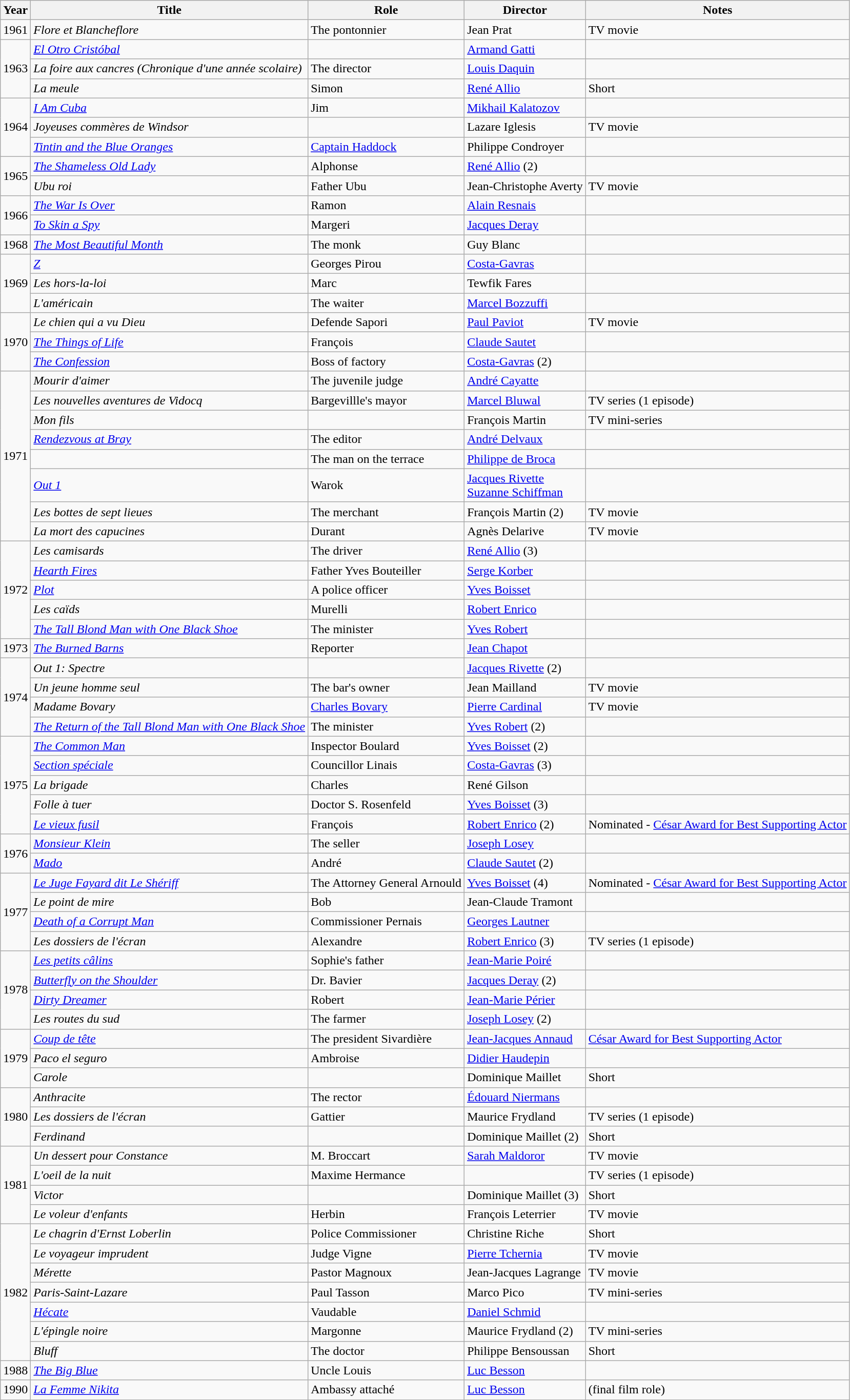<table class="wikitable sortable">
<tr>
<th>Year</th>
<th>Title</th>
<th>Role</th>
<th>Director</th>
<th class="unsortable">Notes</th>
</tr>
<tr>
<td rowspan=1>1961</td>
<td><em>Flore et Blancheflore</em></td>
<td>The pontonnier</td>
<td>Jean Prat</td>
<td>TV movie</td>
</tr>
<tr>
<td rowspan=3>1963</td>
<td><em><a href='#'>El Otro Cristóbal</a></em></td>
<td></td>
<td><a href='#'>Armand Gatti</a></td>
<td></td>
</tr>
<tr>
<td><em>La foire aux cancres (Chronique d'une année scolaire)</em></td>
<td>The director</td>
<td><a href='#'>Louis Daquin</a></td>
<td></td>
</tr>
<tr>
<td><em>La meule</em></td>
<td>Simon</td>
<td><a href='#'>René Allio</a></td>
<td>Short</td>
</tr>
<tr>
<td rowspan=3>1964</td>
<td><em><a href='#'>I Am Cuba</a></em></td>
<td>Jim</td>
<td><a href='#'>Mikhail Kalatozov</a></td>
<td></td>
</tr>
<tr>
<td><em>Joyeuses commères de Windsor</em></td>
<td></td>
<td>Lazare Iglesis</td>
<td>TV movie</td>
</tr>
<tr>
<td><em><a href='#'>Tintin and the Blue Oranges</a></em></td>
<td><a href='#'>Captain Haddock</a></td>
<td>Philippe Condroyer</td>
<td></td>
</tr>
<tr>
<td rowspan=2>1965</td>
<td><em><a href='#'>The Shameless Old Lady</a></em></td>
<td>Alphonse</td>
<td><a href='#'>René Allio</a> (2)</td>
<td></td>
</tr>
<tr>
<td><em>Ubu roi</em></td>
<td>Father Ubu</td>
<td>Jean-Christophe Averty</td>
<td>TV movie</td>
</tr>
<tr>
<td rowspan=2>1966</td>
<td><em><a href='#'>The War Is Over</a></em></td>
<td>Ramon</td>
<td><a href='#'>Alain Resnais</a></td>
<td></td>
</tr>
<tr>
<td><em><a href='#'>To Skin a Spy</a></em></td>
<td>Margeri</td>
<td><a href='#'>Jacques Deray</a></td>
<td></td>
</tr>
<tr>
<td rowspan=1>1968</td>
<td><em><a href='#'>The Most Beautiful Month</a></em></td>
<td>The monk</td>
<td>Guy Blanc</td>
<td></td>
</tr>
<tr>
<td rowspan=3>1969</td>
<td><em><a href='#'>Z</a></em></td>
<td>Georges Pirou</td>
<td><a href='#'>Costa-Gavras</a></td>
<td></td>
</tr>
<tr>
<td><em>Les hors-la-loi</em></td>
<td>Marc</td>
<td>Tewfik Fares</td>
<td></td>
</tr>
<tr>
<td><em>L'américain</em></td>
<td>The waiter</td>
<td><a href='#'>Marcel Bozzuffi</a></td>
<td></td>
</tr>
<tr>
<td rowspan=3>1970</td>
<td><em>Le chien qui a vu Dieu</em></td>
<td>Defende Sapori</td>
<td><a href='#'>Paul Paviot</a></td>
<td>TV movie</td>
</tr>
<tr>
<td><em><a href='#'>The Things of Life</a></em></td>
<td>François</td>
<td><a href='#'>Claude Sautet</a></td>
<td></td>
</tr>
<tr>
<td><em><a href='#'>The Confession</a></em></td>
<td>Boss of factory</td>
<td><a href='#'>Costa-Gavras</a> (2)</td>
<td></td>
</tr>
<tr>
<td rowspan=8>1971</td>
<td><em>Mourir d'aimer</em></td>
<td>The juvenile judge</td>
<td><a href='#'>André Cayatte</a></td>
<td></td>
</tr>
<tr>
<td><em>Les nouvelles aventures de Vidocq</em></td>
<td>Bargevillle's mayor</td>
<td><a href='#'>Marcel Bluwal</a></td>
<td>TV series (1 episode)</td>
</tr>
<tr>
<td><em>Mon fils</em></td>
<td></td>
<td>François Martin</td>
<td>TV mini-series</td>
</tr>
<tr>
<td><em><a href='#'>Rendezvous at Bray</a></em></td>
<td>The editor</td>
<td><a href='#'>André Delvaux</a></td>
<td></td>
</tr>
<tr>
<td><em></em></td>
<td>The man on the terrace</td>
<td><a href='#'>Philippe de Broca</a></td>
<td></td>
</tr>
<tr>
<td><em><a href='#'>Out 1</a></em></td>
<td>Warok</td>
<td><a href='#'>Jacques Rivette</a><br><a href='#'>Suzanne Schiffman</a></td>
<td></td>
</tr>
<tr>
<td><em>Les bottes de sept lieues</em></td>
<td>The merchant</td>
<td>François Martin (2)</td>
<td>TV movie</td>
</tr>
<tr>
<td><em>La mort des capucines</em></td>
<td>Durant</td>
<td>Agnès Delarive</td>
<td>TV movie</td>
</tr>
<tr>
<td rowspan=5>1972</td>
<td><em>Les camisards</em></td>
<td>The driver</td>
<td><a href='#'>René Allio</a> (3)</td>
<td></td>
</tr>
<tr>
<td><em><a href='#'>Hearth Fires</a></em></td>
<td>Father Yves Bouteiller</td>
<td><a href='#'>Serge Korber</a></td>
<td></td>
</tr>
<tr>
<td><em><a href='#'>Plot</a></em></td>
<td>A police officer</td>
<td><a href='#'>Yves Boisset</a></td>
<td></td>
</tr>
<tr>
<td><em>Les caïds</em></td>
<td>Murelli</td>
<td><a href='#'>Robert Enrico</a></td>
<td></td>
</tr>
<tr>
<td><em><a href='#'>The Tall Blond Man with One Black Shoe</a></em></td>
<td>The minister</td>
<td><a href='#'>Yves Robert</a></td>
<td></td>
</tr>
<tr>
<td rowspan=1>1973</td>
<td><em><a href='#'>The Burned Barns</a></em></td>
<td>Reporter</td>
<td><a href='#'>Jean Chapot</a></td>
<td></td>
</tr>
<tr>
<td rowspan=4>1974</td>
<td><em>Out 1: Spectre</em></td>
<td></td>
<td><a href='#'>Jacques Rivette</a> (2)</td>
<td></td>
</tr>
<tr>
<td><em>Un jeune homme seul</em></td>
<td>The bar's owner</td>
<td>Jean Mailland</td>
<td>TV movie</td>
</tr>
<tr>
<td><em>Madame Bovary</em></td>
<td><a href='#'>Charles Bovary</a></td>
<td><a href='#'>Pierre Cardinal</a></td>
<td>TV movie</td>
</tr>
<tr>
<td><em><a href='#'>The Return of the Tall Blond Man with One Black Shoe</a></em></td>
<td>The minister</td>
<td><a href='#'>Yves Robert</a> (2)</td>
<td></td>
</tr>
<tr>
<td rowspan=5>1975</td>
<td><em><a href='#'>The Common Man</a></em></td>
<td>Inspector Boulard</td>
<td><a href='#'>Yves Boisset</a> (2)</td>
<td></td>
</tr>
<tr>
<td><em><a href='#'>Section spéciale</a></em></td>
<td>Councillor Linais</td>
<td><a href='#'>Costa-Gavras</a> (3)</td>
<td></td>
</tr>
<tr>
<td><em>La brigade</em></td>
<td>Charles</td>
<td>René Gilson</td>
<td></td>
</tr>
<tr>
<td><em>Folle à tuer</em></td>
<td>Doctor S. Rosenfeld</td>
<td><a href='#'>Yves Boisset</a> (3)</td>
<td></td>
</tr>
<tr>
<td><em><a href='#'>Le vieux fusil</a></em></td>
<td>François</td>
<td><a href='#'>Robert Enrico</a> (2)</td>
<td>Nominated - <a href='#'>César Award for Best Supporting Actor</a></td>
</tr>
<tr>
<td rowspan=2>1976</td>
<td><em><a href='#'>Monsieur Klein</a></em></td>
<td>The seller</td>
<td><a href='#'>Joseph Losey</a></td>
<td></td>
</tr>
<tr>
<td><em><a href='#'>Mado</a></em></td>
<td>André</td>
<td><a href='#'>Claude Sautet</a> (2)</td>
<td></td>
</tr>
<tr>
<td rowspan=4>1977</td>
<td><em><a href='#'>Le Juge Fayard dit Le Shériff</a></em></td>
<td>The Attorney General Arnould</td>
<td><a href='#'>Yves Boisset</a> (4)</td>
<td>Nominated - <a href='#'>César Award for Best Supporting Actor</a></td>
</tr>
<tr>
<td><em>Le point de mire</em></td>
<td>Bob</td>
<td>Jean-Claude Tramont</td>
<td></td>
</tr>
<tr>
<td><em><a href='#'>Death of a Corrupt Man</a></em></td>
<td>Commissioner Pernais</td>
<td><a href='#'>Georges Lautner</a></td>
<td></td>
</tr>
<tr>
<td><em>Les dossiers de l'écran</em></td>
<td>Alexandre</td>
<td><a href='#'>Robert Enrico</a> (3)</td>
<td>TV series (1 episode)</td>
</tr>
<tr>
<td rowspan=4>1978</td>
<td><em><a href='#'>Les petits câlins</a></em></td>
<td>Sophie's father</td>
<td><a href='#'>Jean-Marie Poiré</a></td>
<td></td>
</tr>
<tr>
<td><em><a href='#'>Butterfly on the Shoulder</a></em></td>
<td>Dr. Bavier</td>
<td><a href='#'>Jacques Deray</a> (2)</td>
<td></td>
</tr>
<tr>
<td><em><a href='#'>Dirty Dreamer</a></em></td>
<td>Robert</td>
<td><a href='#'>Jean-Marie Périer</a></td>
<td></td>
</tr>
<tr>
<td><em>Les routes du sud</em></td>
<td>The farmer</td>
<td><a href='#'>Joseph Losey</a> (2)</td>
<td></td>
</tr>
<tr>
<td rowspan=3>1979</td>
<td><em><a href='#'>Coup de tête</a></em></td>
<td>The president Sivardière</td>
<td><a href='#'>Jean-Jacques Annaud</a></td>
<td><a href='#'>César Award for Best Supporting Actor</a></td>
</tr>
<tr>
<td><em>Paco el seguro</em></td>
<td>Ambroise</td>
<td><a href='#'>Didier Haudepin</a></td>
<td></td>
</tr>
<tr>
<td><em>Carole</em></td>
<td></td>
<td>Dominique Maillet</td>
<td>Short</td>
</tr>
<tr>
<td rowspan=3>1980</td>
<td><em>Anthracite</em></td>
<td>The rector</td>
<td><a href='#'>Édouard Niermans</a></td>
<td></td>
</tr>
<tr>
<td><em>Les dossiers de l'écran</em></td>
<td>Gattier</td>
<td>Maurice Frydland</td>
<td>TV series (1 episode)</td>
</tr>
<tr>
<td><em>Ferdinand</em></td>
<td></td>
<td>Dominique Maillet (2)</td>
<td>Short</td>
</tr>
<tr>
<td rowspan=4>1981</td>
<td><em>Un dessert pour Constance</em></td>
<td>M. Broccart</td>
<td><a href='#'>Sarah Maldoror</a></td>
<td>TV movie</td>
</tr>
<tr>
<td><em>L'oeil de la nuit</em></td>
<td>Maxime Hermance</td>
<td></td>
<td>TV series (1 episode)</td>
</tr>
<tr>
<td><em>Victor</em></td>
<td></td>
<td>Dominique Maillet (3)</td>
<td>Short</td>
</tr>
<tr>
<td><em>Le voleur d'enfants</em></td>
<td>Herbin</td>
<td>François Leterrier</td>
<td>TV movie</td>
</tr>
<tr>
<td rowspan=7>1982</td>
<td><em>Le chagrin d'Ernst Loberlin</em></td>
<td>Police Commissioner</td>
<td>Christine Riche</td>
<td>Short</td>
</tr>
<tr>
<td><em>Le voyageur imprudent</em></td>
<td>Judge Vigne</td>
<td><a href='#'>Pierre Tchernia</a></td>
<td>TV movie</td>
</tr>
<tr>
<td><em>Mérette</em></td>
<td>Pastor Magnoux</td>
<td>Jean-Jacques Lagrange</td>
<td>TV movie</td>
</tr>
<tr>
<td><em>Paris-Saint-Lazare</em></td>
<td>Paul Tasson</td>
<td>Marco Pico</td>
<td>TV mini-series</td>
</tr>
<tr>
<td><em><a href='#'>Hécate</a></em></td>
<td>Vaudable</td>
<td><a href='#'>Daniel Schmid</a></td>
<td></td>
</tr>
<tr>
<td><em>L'épingle noire</em></td>
<td>Margonne</td>
<td>Maurice Frydland (2)</td>
<td>TV mini-series</td>
</tr>
<tr>
<td><em>Bluff</em></td>
<td>The doctor</td>
<td>Philippe Bensoussan</td>
<td>Short</td>
</tr>
<tr>
<td rowspan=1>1988</td>
<td><em><a href='#'>The Big Blue</a></em></td>
<td>Uncle Louis</td>
<td><a href='#'>Luc Besson</a></td>
<td></td>
</tr>
<tr>
<td rowspan=1>1990</td>
<td><em><a href='#'>La Femme Nikita</a></em></td>
<td>Ambassy attaché</td>
<td><a href='#'>Luc Besson</a></td>
<td>(final film role)</td>
</tr>
<tr>
</tr>
</table>
